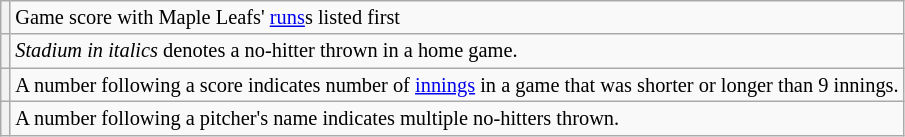<table class="wikitable plainrowheaders" style="font-size:85%">
<tr>
<th scope="row"></th>
<td>Game score with Maple Leafs' <a href='#'>runs</a>s listed first</td>
</tr>
<tr>
<th scope="row" style="text-align:center"></th>
<td><em>Stadium in italics</em> denotes a no-hitter thrown in a home game.</td>
</tr>
<tr>
<th scope="row"></th>
<td>A number following a score indicates number of <a href='#'>innings</a> in a game that was shorter or longer than 9 innings.</td>
</tr>
<tr>
<th scope="row"></th>
<td>A number following a pitcher's name indicates multiple no-hitters thrown.</td>
</tr>
</table>
